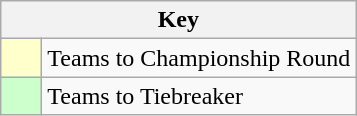<table class="wikitable" style="text-align: center;">
<tr>
<th colspan=2>Key</th>
</tr>
<tr>
<td style="background:#ffffcc; width:20px;"></td>
<td align=left>Teams to Championship Round</td>
</tr>
<tr>
<td style="background:#ccffcc; width:20px;"></td>
<td align=left>Teams to Tiebreaker</td>
</tr>
</table>
